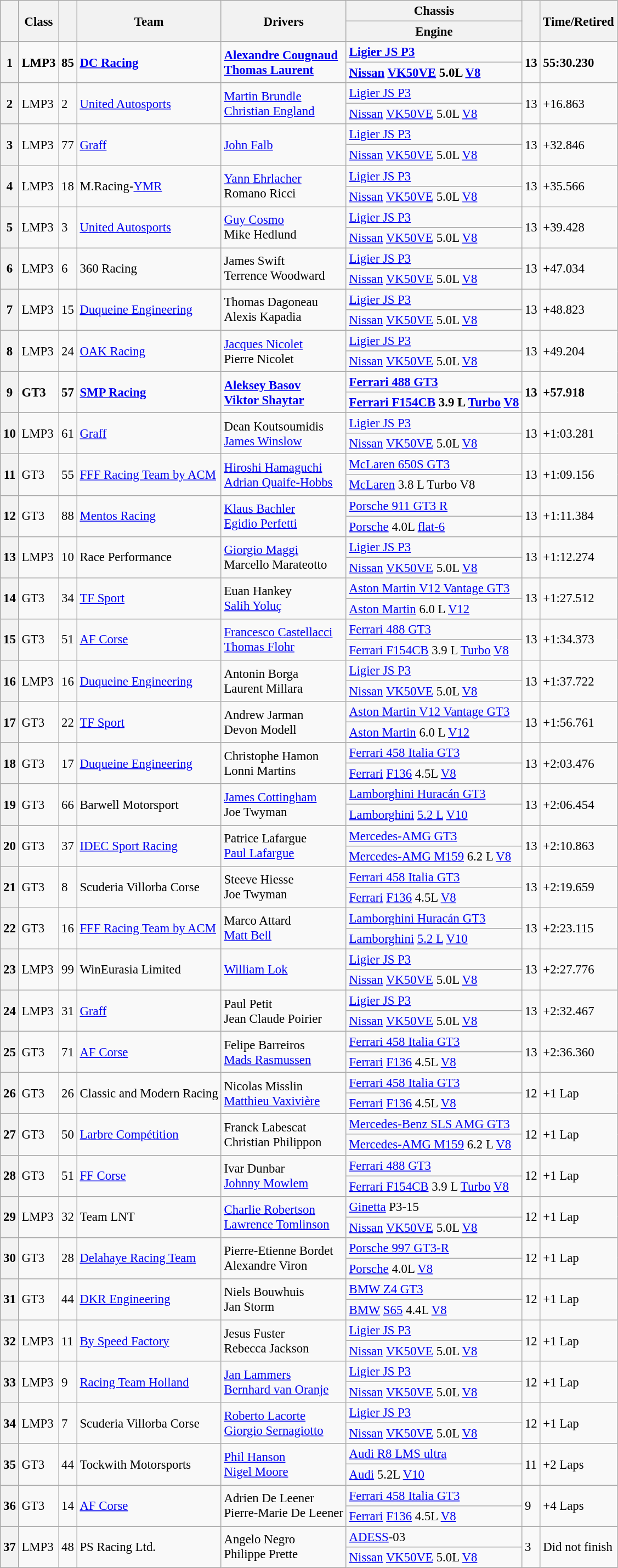<table class="wikitable" style="font-size: 95%;">
<tr>
<th scope=col rowspan=2></th>
<th scope=col rowspan=2>Class</th>
<th scope=col rowspan=2></th>
<th scope=col rowspan=2>Team</th>
<th scope=col rowspan=2>Drivers</th>
<th scope=col>Chassis</th>
<th scope=col rowspan=2></th>
<th scope=col rowspan=2>Time/Retired</th>
</tr>
<tr>
<th>Engine</th>
</tr>
<tr style="font-weight:bold">
<th scope="row" rowspan=2>1</th>
<td rowspan=2>LMP3</td>
<td rowspan=2>85</td>
<td rowspan=2> <a href='#'>DC Racing</a></td>
<td rowspan=2> <a href='#'>Alexandre Cougnaud</a><br> <a href='#'>Thomas Laurent</a></td>
<td><a href='#'>Ligier JS P3</a></td>
<td rowspan=2>13</td>
<td rowspan="2" nowrap>55:30.230</td>
</tr>
<tr style="font-weight:bold">
<td><a href='#'>Nissan</a> <a href='#'>VK50VE</a> 5.0L <a href='#'>V8</a></td>
</tr>
<tr>
<th scope="row" rowspan=2>2</th>
<td rowspan=2>LMP3</td>
<td rowspan=2>2</td>
<td rowspan=2> <a href='#'>United Autosports</a></td>
<td rowspan=2> <a href='#'>Martin Brundle</a><br> <a href='#'>Christian England</a></td>
<td><a href='#'>Ligier JS P3</a></td>
<td rowspan=2>13</td>
<td rowspan="2" nowrap>+16.863</td>
</tr>
<tr>
<td><a href='#'>Nissan</a> <a href='#'>VK50VE</a> 5.0L <a href='#'>V8</a></td>
</tr>
<tr>
<th scope="row" rowspan=2>3</th>
<td rowspan=2>LMP3</td>
<td rowspan=2>77</td>
<td rowspan=2> <a href='#'>Graff</a></td>
<td rowspan=2> <a href='#'>John Falb</a></td>
<td><a href='#'>Ligier JS P3</a></td>
<td rowspan=2>13</td>
<td rowspan="2" nowrap>+32.846</td>
</tr>
<tr>
<td><a href='#'>Nissan</a> <a href='#'>VK50VE</a> 5.0L <a href='#'>V8</a></td>
</tr>
<tr>
<th scope="row" rowspan=2>4</th>
<td rowspan=2>LMP3</td>
<td rowspan=2>18</td>
<td rowspan=2> M.Racing-<a href='#'>YMR</a></td>
<td rowspan=2> <a href='#'>Yann Ehrlacher</a><br> Romano Ricci</td>
<td><a href='#'>Ligier JS P3</a></td>
<td rowspan=2>13</td>
<td rowspan="2" nowrap>+35.566</td>
</tr>
<tr>
<td><a href='#'>Nissan</a> <a href='#'>VK50VE</a> 5.0L <a href='#'>V8</a></td>
</tr>
<tr>
<th scope="row" rowspan=2>5</th>
<td rowspan=2>LMP3</td>
<td rowspan=2>3</td>
<td rowspan=2> <a href='#'>United Autosports</a></td>
<td rowspan=2> <a href='#'>Guy Cosmo</a><br> Mike Hedlund</td>
<td><a href='#'>Ligier JS P3</a></td>
<td rowspan=2>13</td>
<td rowspan="2" nowrap>+39.428</td>
</tr>
<tr>
<td><a href='#'>Nissan</a> <a href='#'>VK50VE</a> 5.0L <a href='#'>V8</a></td>
</tr>
<tr>
<th scope="row" rowspan=2>6</th>
<td rowspan=2>LMP3</td>
<td rowspan=2>6</td>
<td rowspan=2> 360 Racing</td>
<td rowspan=2> James Swift<br> Terrence Woodward</td>
<td><a href='#'>Ligier JS P3</a></td>
<td rowspan=2>13</td>
<td rowspan="2" nowrap>+47.034</td>
</tr>
<tr>
<td><a href='#'>Nissan</a> <a href='#'>VK50VE</a> 5.0L <a href='#'>V8</a></td>
</tr>
<tr>
<th scope="row" rowspan=2>7</th>
<td rowspan=2>LMP3</td>
<td rowspan=2>15</td>
<td rowspan=2> <a href='#'>Duqueine Engineering</a></td>
<td rowspan=2> Thomas Dagoneau<br> Alexis Kapadia</td>
<td><a href='#'>Ligier JS P3</a></td>
<td rowspan=2>13</td>
<td rowspan="2" nowrap>+48.823</td>
</tr>
<tr>
<td><a href='#'>Nissan</a> <a href='#'>VK50VE</a> 5.0L <a href='#'>V8</a></td>
</tr>
<tr>
<th scope="row" rowspan=2>8</th>
<td rowspan=2>LMP3</td>
<td rowspan=2>24</td>
<td rowspan=2> <a href='#'>OAK Racing</a></td>
<td rowspan=2> <a href='#'>Jacques Nicolet</a><br> Pierre Nicolet</td>
<td><a href='#'>Ligier JS P3</a></td>
<td rowspan=2>13</td>
<td rowspan="2" nowrap>+49.204</td>
</tr>
<tr>
<td><a href='#'>Nissan</a> <a href='#'>VK50VE</a> 5.0L <a href='#'>V8</a></td>
</tr>
<tr style="font-weight:bold">
<th scope="row" rowspan=2>9</th>
<td rowspan=2>GT3</td>
<td rowspan=2>57</td>
<td rowspan=2> <a href='#'>SMP Racing</a></td>
<td rowspan=2> <a href='#'>Aleksey Basov</a><br> <a href='#'>Viktor Shaytar</a></td>
<td><a href='#'>Ferrari 488 GT3</a></td>
<td rowspan=2>13</td>
<td rowspan="2" nowrap>+57.918</td>
</tr>
<tr style="font-weight:bold">
<td><a href='#'>Ferrari F154CB</a> 3.9 L <a href='#'>Turbo</a> <a href='#'>V8</a></td>
</tr>
<tr>
<th scope="row" rowspan=2>10</th>
<td rowspan=2>LMP3</td>
<td rowspan=2>61</td>
<td rowspan=2> <a href='#'>Graff</a></td>
<td rowspan=2> Dean Koutsoumidis<br> <a href='#'>James Winslow</a></td>
<td><a href='#'>Ligier JS P3</a></td>
<td rowspan=2>13</td>
<td rowspan="2" nowrap>+1:03.281</td>
</tr>
<tr>
<td><a href='#'>Nissan</a> <a href='#'>VK50VE</a> 5.0L <a href='#'>V8</a></td>
</tr>
<tr>
<th scope="row" rowspan=2>11</th>
<td rowspan=2>GT3</td>
<td rowspan=2>55</td>
<td rowspan=2> <a href='#'>FFF Racing Team by ACM</a></td>
<td rowspan=2> <a href='#'>Hiroshi Hamaguchi</a><br> <a href='#'>Adrian Quaife-Hobbs</a></td>
<td><a href='#'>McLaren 650S GT3</a></td>
<td rowspan=2>13</td>
<td rowspan="2" nowrap>+1:09.156</td>
</tr>
<tr>
<td><a href='#'>McLaren</a> 3.8 L Turbo V8</td>
</tr>
<tr>
<th scope="row" rowspan=2>12</th>
<td rowspan=2>GT3</td>
<td rowspan=2>88</td>
<td rowspan=2> <a href='#'>Mentos Racing</a></td>
<td rowspan=2> <a href='#'>Klaus Bachler</a><br> <a href='#'>Egidio Perfetti</a></td>
<td><a href='#'>Porsche 911 GT3 R</a></td>
<td rowspan=2>13</td>
<td rowspan="2" nowrap>+1:11.384</td>
</tr>
<tr>
<td><a href='#'>Porsche</a> 4.0L <a href='#'>flat-6</a></td>
</tr>
<tr>
<th scope="row" rowspan=2>13</th>
<td rowspan=2>LMP3</td>
<td rowspan=2>10</td>
<td rowspan=2> Race Performance</td>
<td rowspan=2> <a href='#'>Giorgio Maggi</a><br> Marcello Marateotto</td>
<td><a href='#'>Ligier JS P3</a></td>
<td rowspan=2>13</td>
<td rowspan="2" nowrap>+1:12.274</td>
</tr>
<tr>
<td><a href='#'>Nissan</a> <a href='#'>VK50VE</a> 5.0L <a href='#'>V8</a></td>
</tr>
<tr>
<th scope="row" rowspan=2>14</th>
<td rowspan=2>GT3</td>
<td rowspan=2>34</td>
<td rowspan=2> <a href='#'>TF Sport</a></td>
<td rowspan=2> Euan Hankey<br> <a href='#'>Salih Yoluç</a></td>
<td><a href='#'>Aston Martin V12 Vantage GT3</a></td>
<td rowspan=2>13</td>
<td rowspan="2" nowrap>+1:27.512</td>
</tr>
<tr>
<td><a href='#'>Aston Martin</a> 6.0 L <a href='#'>V12</a></td>
</tr>
<tr>
<th scope="row" rowspan=2>15</th>
<td rowspan=2>GT3</td>
<td rowspan=2>51</td>
<td rowspan=2> <a href='#'>AF Corse</a></td>
<td rowspan=2> <a href='#'>Francesco Castellacci</a><br> <a href='#'>Thomas Flohr</a></td>
<td><a href='#'>Ferrari 488 GT3</a></td>
<td rowspan=2>13</td>
<td rowspan="2" nowrap>+1:34.373</td>
</tr>
<tr>
<td><a href='#'>Ferrari F154CB</a> 3.9 L <a href='#'>Turbo</a> <a href='#'>V8</a></td>
</tr>
<tr>
<th scope="row" rowspan=2>16</th>
<td rowspan=2>LMP3</td>
<td rowspan=2>16</td>
<td rowspan=2> <a href='#'>Duqueine Engineering</a></td>
<td rowspan=2> Antonin Borga<br> Laurent Millara</td>
<td><a href='#'>Ligier JS P3</a></td>
<td rowspan=2>13</td>
<td rowspan="2" nowrap>+1:37.722</td>
</tr>
<tr>
<td><a href='#'>Nissan</a> <a href='#'>VK50VE</a> 5.0L <a href='#'>V8</a></td>
</tr>
<tr>
<th scope="row" rowspan=2>17</th>
<td rowspan=2>GT3</td>
<td rowspan=2>22</td>
<td rowspan=2> <a href='#'>TF Sport</a></td>
<td rowspan=2> Andrew Jarman<br> Devon Modell</td>
<td><a href='#'>Aston Martin V12 Vantage GT3</a></td>
<td rowspan=2>13</td>
<td rowspan="2" nowrap>+1:56.761</td>
</tr>
<tr>
<td><a href='#'>Aston Martin</a> 6.0 L <a href='#'>V12</a></td>
</tr>
<tr>
<th scope="row" rowspan=2>18</th>
<td rowspan=2>GT3</td>
<td rowspan=2>17</td>
<td rowspan=2> <a href='#'>Duqueine Engineering</a></td>
<td rowspan=2> Christophe Hamon<br> Lonni Martins</td>
<td><a href='#'>Ferrari 458 Italia GT3</a></td>
<td rowspan=2>13</td>
<td rowspan="2" nowrap>+2:03.476</td>
</tr>
<tr>
<td><a href='#'>Ferrari</a> <a href='#'>F136</a> 4.5L <a href='#'>V8</a></td>
</tr>
<tr>
<th scope="row" rowspan=2>19</th>
<td rowspan=2>GT3</td>
<td rowspan=2>66</td>
<td rowspan=2> Barwell Motorsport</td>
<td rowspan=2> <a href='#'>James Cottingham</a><br> Joe Twyman</td>
<td><a href='#'>Lamborghini Huracán GT3</a></td>
<td rowspan=2>13</td>
<td rowspan="2" nowrap>+2:06.454</td>
</tr>
<tr>
<td><a href='#'>Lamborghini</a> <a href='#'>5.2 L</a> <a href='#'>V10</a></td>
</tr>
<tr>
<th scope="row" rowspan=2>20</th>
<td rowspan=2>GT3</td>
<td rowspan=2>37</td>
<td rowspan=2> <a href='#'>IDEC Sport Racing</a></td>
<td rowspan=2> Patrice Lafargue<br> <a href='#'>Paul Lafargue</a></td>
<td><a href='#'>Mercedes-AMG GT3</a></td>
<td rowspan=2>13</td>
<td rowspan="2" nowrap>+2:10.863</td>
</tr>
<tr>
<td><a href='#'>Mercedes-AMG M159</a> 6.2 L <a href='#'>V8</a></td>
</tr>
<tr>
<th scope="row" rowspan=2>21</th>
<td rowspan=2>GT3</td>
<td rowspan=2>8</td>
<td rowspan=2> Scuderia Villorba Corse</td>
<td rowspan=2> Steeve Hiesse<br> Joe Twyman</td>
<td><a href='#'>Ferrari 458 Italia GT3</a></td>
<td rowspan=2>13</td>
<td rowspan="2" nowrap>+2:19.659</td>
</tr>
<tr>
<td><a href='#'>Ferrari</a> <a href='#'>F136</a> 4.5L <a href='#'>V8</a></td>
</tr>
<tr>
<th scope="row" rowspan=2>22</th>
<td rowspan=2>GT3</td>
<td rowspan=2>16</td>
<td rowspan=2> <a href='#'>FFF Racing Team by ACM</a></td>
<td rowspan=2> Marco Attard<br> <a href='#'>Matt Bell</a></td>
<td><a href='#'>Lamborghini Huracán GT3</a></td>
<td rowspan=2>13</td>
<td rowspan="2" nowrap>+2:23.115</td>
</tr>
<tr>
<td><a href='#'>Lamborghini</a> <a href='#'>5.2 L</a> <a href='#'>V10</a></td>
</tr>
<tr>
<th scope="row" rowspan=2>23</th>
<td rowspan=2>LMP3</td>
<td rowspan=2>99</td>
<td rowspan=2> WinEurasia Limited</td>
<td rowspan=2> <a href='#'>William Lok</a></td>
<td><a href='#'>Ligier JS P3</a></td>
<td rowspan=2>13</td>
<td rowspan="2" nowrap>+2:27.776</td>
</tr>
<tr>
<td><a href='#'>Nissan</a> <a href='#'>VK50VE</a> 5.0L <a href='#'>V8</a></td>
</tr>
<tr>
<th scope="row" rowspan=2>24</th>
<td rowspan=2>LMP3</td>
<td rowspan=2>31</td>
<td rowspan=2> <a href='#'>Graff</a></td>
<td rowspan=2> Paul Petit<br> Jean Claude Poirier</td>
<td><a href='#'>Ligier JS P3</a></td>
<td rowspan=2>13</td>
<td rowspan="2" nowrap>+2:32.467</td>
</tr>
<tr>
<td><a href='#'>Nissan</a> <a href='#'>VK50VE</a> 5.0L <a href='#'>V8</a></td>
</tr>
<tr>
<th scope="row" rowspan=2>25</th>
<td rowspan=2>GT3</td>
<td rowspan=2>71</td>
<td rowspan=2> <a href='#'>AF Corse</a></td>
<td rowspan=2> Felipe Barreiros<br> <a href='#'>Mads Rasmussen</a></td>
<td><a href='#'>Ferrari 458 Italia GT3</a></td>
<td rowspan=2>13</td>
<td rowspan="2" nowrap>+2:36.360</td>
</tr>
<tr>
<td><a href='#'>Ferrari</a> <a href='#'>F136</a> 4.5L <a href='#'>V8</a></td>
</tr>
<tr>
<th scope="row" rowspan=2>26</th>
<td rowspan=2>GT3</td>
<td rowspan=2>26</td>
<td rowspan=2> Classic and Modern Racing</td>
<td rowspan=2> Nicolas Misslin<br> <a href='#'>Matthieu Vaxivière</a></td>
<td><a href='#'>Ferrari 458 Italia GT3</a></td>
<td rowspan=2>12</td>
<td rowspan="2" nowrap>+1 Lap</td>
</tr>
<tr>
<td><a href='#'>Ferrari</a> <a href='#'>F136</a> 4.5L <a href='#'>V8</a></td>
</tr>
<tr>
<th scope="row" rowspan=2>27</th>
<td rowspan=2>GT3</td>
<td rowspan=2>50</td>
<td rowspan=2> <a href='#'>Larbre Compétition</a></td>
<td rowspan=2> Franck Labescat<br> Christian Philippon</td>
<td><a href='#'>Mercedes-Benz SLS AMG GT3</a></td>
<td rowspan=2>12</td>
<td rowspan="2" nowrap>+1 Lap</td>
</tr>
<tr>
<td><a href='#'>Mercedes-AMG M159</a> 6.2 L <a href='#'>V8</a></td>
</tr>
<tr>
<th scope="row" rowspan=2>28</th>
<td rowspan=2>GT3</td>
<td rowspan=2>51</td>
<td rowspan=2> <a href='#'>FF Corse</a></td>
<td rowspan=2> Ivar Dunbar<br> <a href='#'>Johnny Mowlem</a></td>
<td><a href='#'>Ferrari 488 GT3</a></td>
<td rowspan=2>12</td>
<td rowspan="2" nowrap>+1 Lap</td>
</tr>
<tr>
<td><a href='#'>Ferrari F154CB</a> 3.9 L <a href='#'>Turbo</a> <a href='#'>V8</a></td>
</tr>
<tr>
<th scope="row" rowspan=2>29</th>
<td rowspan=2>LMP3</td>
<td rowspan=2>32</td>
<td rowspan=2> Team LNT</td>
<td rowspan=2> <a href='#'>Charlie Robertson</a><br> <a href='#'>Lawrence Tomlinson</a></td>
<td><a href='#'>Ginetta</a> P3-15</td>
<td rowspan=2>12</td>
<td rowspan="2" nowrap>+1 Lap</td>
</tr>
<tr>
<td><a href='#'>Nissan</a> <a href='#'>VK50VE</a> 5.0L <a href='#'>V8</a></td>
</tr>
<tr>
<th scope="row" rowspan=2>30</th>
<td rowspan=2>GT3</td>
<td rowspan=2>28</td>
<td rowspan=2> <a href='#'>Delahaye Racing Team</a></td>
<td rowspan=2> Pierre-Etienne Bordet<br> Alexandre Viron</td>
<td><a href='#'>Porsche 997 GT3-R</a></td>
<td rowspan=2>12</td>
<td rowspan="2" nowrap>+1 Lap</td>
</tr>
<tr>
<td><a href='#'>Porsche</a> 4.0L <a href='#'>V8</a></td>
</tr>
<tr>
<th scope="row" rowspan=2>31</th>
<td rowspan=2>GT3</td>
<td rowspan=2>44</td>
<td rowspan=2> <a href='#'>DKR Engineering</a></td>
<td rowspan=2> Niels Bouwhuis<br> Jan Storm</td>
<td><a href='#'>BMW Z4 GT3</a></td>
<td rowspan=2>12</td>
<td rowspan="2" nowrap>+1 Lap</td>
</tr>
<tr>
<td><a href='#'>BMW</a> <a href='#'>S65</a> 4.4L <a href='#'>V8</a></td>
</tr>
<tr>
<th scope="row" rowspan=2>32</th>
<td rowspan=2>LMP3</td>
<td rowspan=2>11</td>
<td rowspan=2> <a href='#'>By Speed Factory</a></td>
<td rowspan=2> Jesus Fuster<br> Rebecca Jackson</td>
<td><a href='#'>Ligier JS P3</a></td>
<td rowspan=2>12</td>
<td rowspan="2" nowrap>+1 Lap</td>
</tr>
<tr>
<td><a href='#'>Nissan</a> <a href='#'>VK50VE</a> 5.0L <a href='#'>V8</a></td>
</tr>
<tr>
<th scope="row" rowspan=2>33</th>
<td rowspan=2>LMP3</td>
<td rowspan=2>9</td>
<td rowspan=2> <a href='#'>Racing Team Holland</a></td>
<td rowspan=2> <a href='#'>Jan Lammers</a><br> <a href='#'>Bernhard van Oranje</a></td>
<td><a href='#'>Ligier JS P3</a></td>
<td rowspan=2>12</td>
<td rowspan="2" nowrap>+1 Lap</td>
</tr>
<tr>
<td><a href='#'>Nissan</a> <a href='#'>VK50VE</a> 5.0L <a href='#'>V8</a></td>
</tr>
<tr>
<th scope="row" rowspan=2>34</th>
<td rowspan=2>LMP3</td>
<td rowspan=2>7</td>
<td rowspan=2> Scuderia Villorba Corse</td>
<td rowspan=2> <a href='#'>Roberto Lacorte</a><br> <a href='#'>Giorgio Sernagiotto</a></td>
<td><a href='#'>Ligier JS P3</a></td>
<td rowspan=2>12</td>
<td rowspan="2" nowrap>+1 Lap</td>
</tr>
<tr>
<td><a href='#'>Nissan</a> <a href='#'>VK50VE</a> 5.0L <a href='#'>V8</a></td>
</tr>
<tr>
<th scope="row" rowspan=2>35</th>
<td rowspan=2>GT3</td>
<td rowspan=2>44</td>
<td rowspan=2> Tockwith Motorsports</td>
<td rowspan=2> <a href='#'>Phil Hanson</a><br> <a href='#'>Nigel Moore</a></td>
<td><a href='#'>Audi R8 LMS ultra</a></td>
<td rowspan=2>11</td>
<td rowspan="2" nowrap>+2 Laps</td>
</tr>
<tr>
<td><a href='#'>Audi</a> 5.2L <a href='#'>V10</a></td>
</tr>
<tr>
<th scope="row" rowspan=2>36</th>
<td rowspan=2>GT3</td>
<td rowspan=2>14</td>
<td rowspan=2> <a href='#'>AF Corse</a></td>
<td rowspan=2> Adrien De Leener<br> Pierre-Marie De Leener</td>
<td><a href='#'>Ferrari 458 Italia GT3</a></td>
<td rowspan=2>9</td>
<td rowspan="2" nowrap>+4 Laps</td>
</tr>
<tr>
<td><a href='#'>Ferrari</a> <a href='#'>F136</a> 4.5L <a href='#'>V8</a></td>
</tr>
<tr>
<th scope="row" rowspan=2>37</th>
<td rowspan=2>LMP3</td>
<td rowspan=2>48</td>
<td rowspan=2> PS Racing Ltd.</td>
<td rowspan=2> Angelo Negro<br> Philippe Prette</td>
<td><a href='#'>ADESS</a>-03</td>
<td rowspan=2>3</td>
<td rowspan="2" nowrap>Did not finish</td>
</tr>
<tr>
<td><a href='#'>Nissan</a> <a href='#'>VK50VE</a> 5.0L <a href='#'>V8</a></td>
</tr>
</table>
